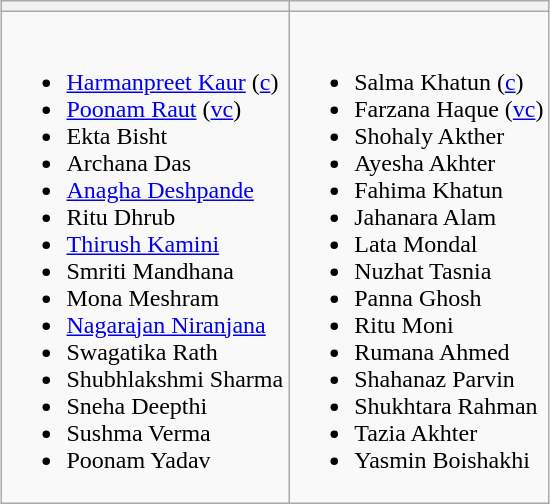<table class="wikitable" style="margin:auto">
<tr>
<th></th>
<th></th>
</tr>
<tr style="vertical-align:top">
<td><br><ul><li><a href='#'>Harmanpreet Kaur</a> (<a href='#'>c</a>)</li><li><a href='#'>Poonam Raut</a> (<a href='#'>vc</a>)</li><li>Ekta Bisht</li><li>Archana Das</li><li><a href='#'>Anagha Deshpande</a></li><li>Ritu Dhrub</li><li><a href='#'>Thirush Kamini</a></li><li>Smriti Mandhana</li><li>Mona Meshram</li><li><a href='#'>Nagarajan Niranjana</a></li><li>Swagatika Rath</li><li>Shubhlakshmi Sharma</li><li>Sneha Deepthi</li><li>Sushma Verma</li><li>Poonam Yadav</li></ul></td>
<td><br><ul><li>Salma Khatun (<a href='#'>c</a>)</li><li>Farzana Haque (<a href='#'>vc</a>)</li><li>Shohaly Akther</li><li>Ayesha Akhter</li><li>Fahima Khatun</li><li>Jahanara Alam</li><li>Lata Mondal</li><li>Nuzhat Tasnia</li><li>Panna Ghosh</li><li>Ritu Moni</li><li>Rumana Ahmed</li><li>Shahanaz Parvin</li><li>Shukhtara Rahman</li><li>Tazia Akhter</li><li>Yasmin Boishakhi</li></ul></td>
</tr>
</table>
